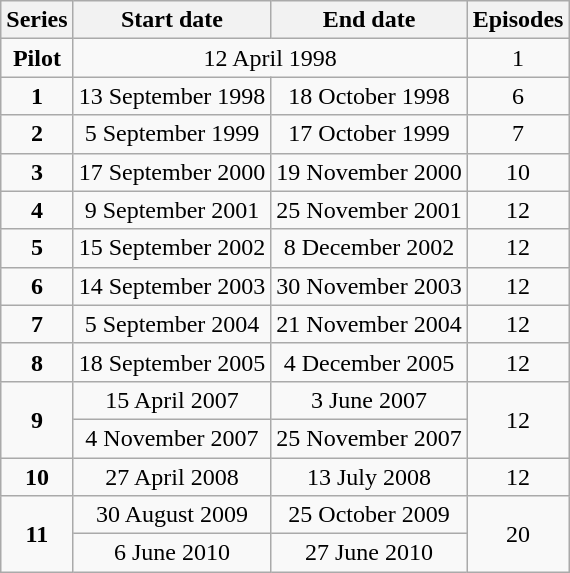<table class="wikitable" style="text-align:center;">
<tr>
<th>Series</th>
<th>Start date</th>
<th>End date</th>
<th>Episodes</th>
</tr>
<tr>
<td><strong>Pilot</strong></td>
<td colspan="2">12 April 1998</td>
<td>1</td>
</tr>
<tr>
<td><strong>1</strong></td>
<td>13 September 1998</td>
<td>18 October 1998</td>
<td>6</td>
</tr>
<tr>
<td><strong>2</strong></td>
<td>5 September 1999</td>
<td>17 October 1999</td>
<td>7</td>
</tr>
<tr>
<td><strong>3</strong></td>
<td>17 September 2000</td>
<td>19 November 2000</td>
<td>10</td>
</tr>
<tr>
<td><strong>4</strong></td>
<td>9 September 2001</td>
<td>25 November 2001</td>
<td>12</td>
</tr>
<tr>
<td><strong>5</strong></td>
<td>15 September 2002</td>
<td>8 December 2002</td>
<td>12</td>
</tr>
<tr>
<td><strong>6</strong></td>
<td>14 September 2003</td>
<td>30 November 2003</td>
<td>12</td>
</tr>
<tr>
<td><strong>7</strong></td>
<td>5 September 2004</td>
<td>21 November 2004</td>
<td>12</td>
</tr>
<tr>
<td><strong>8</strong></td>
<td>18 September 2005</td>
<td>4 December 2005</td>
<td>12</td>
</tr>
<tr>
<td rowspan="2"><strong>9</strong></td>
<td>15 April 2007</td>
<td>3 June 2007</td>
<td rowspan="2">12</td>
</tr>
<tr>
<td>4 November 2007</td>
<td>25 November 2007</td>
</tr>
<tr>
<td><strong>10</strong></td>
<td>27 April 2008</td>
<td>13 July 2008</td>
<td>12</td>
</tr>
<tr>
<td rowspan="2"><strong>11</strong></td>
<td>30 August 2009</td>
<td>25 October 2009</td>
<td rowspan="2">20</td>
</tr>
<tr>
<td>6 June 2010</td>
<td>27 June 2010</td>
</tr>
</table>
